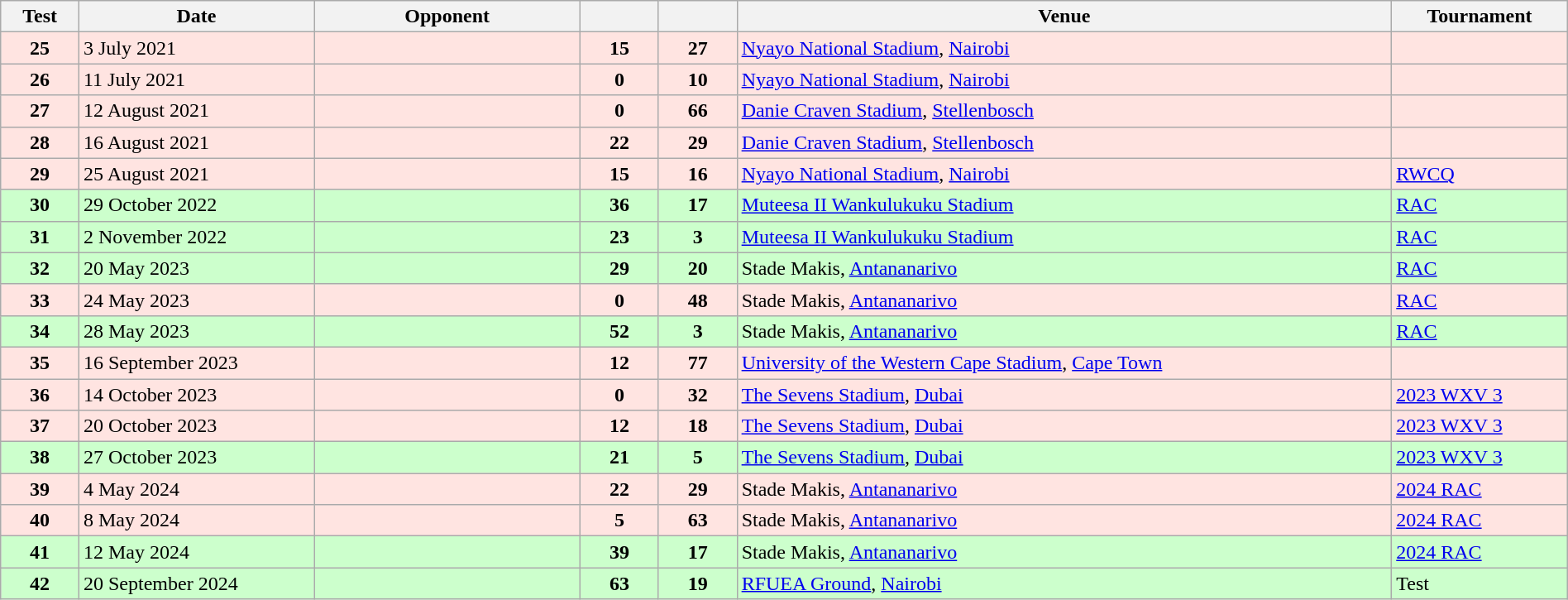<table class="wikitable sortable" style="width:100%">
<tr>
<th style="width:5%">Test</th>
<th style="width:15%">Date</th>
<th style="width:17%">Opponent</th>
<th style="width:5%"></th>
<th style="width:5%"></th>
<th>Venue</th>
<th>Tournament</th>
</tr>
<tr bgcolor="FFE4E1">
<td align="center"><strong>25</strong></td>
<td>3 July 2021</td>
<td></td>
<td align="center"><strong>15</strong></td>
<td align="center"><strong>27</strong></td>
<td><a href='#'>Nyayo National Stadium</a>, <a href='#'>Nairobi</a></td>
<td></td>
</tr>
<tr bgcolor="FFE4E1">
<td align="center"><strong>26</strong></td>
<td>11 July 2021</td>
<td></td>
<td align="center"><strong>0</strong></td>
<td align="center"><strong>10</strong></td>
<td><a href='#'>Nyayo National Stadium</a>, <a href='#'>Nairobi</a></td>
<td></td>
</tr>
<tr bgcolor="FFE4E1">
<td align="center"><strong>27</strong></td>
<td>12 August 2021</td>
<td></td>
<td align="center"><strong>0</strong></td>
<td align="center"><strong>66</strong></td>
<td><a href='#'>Danie Craven Stadium</a>, <a href='#'>Stellenbosch</a></td>
<td></td>
</tr>
<tr bgcolor="FFE4E1">
<td align="center"><strong>28</strong></td>
<td>16 August 2021</td>
<td></td>
<td align="center"><strong>22</strong></td>
<td align="center"><strong>29</strong></td>
<td><a href='#'>Danie Craven Stadium</a>, <a href='#'>Stellenbosch</a></td>
<td></td>
</tr>
<tr bgcolor="FFE4E1">
<td align="center"><strong>29</strong></td>
<td>25 August 2021</td>
<td></td>
<td align="center"><strong>15</strong></td>
<td align="center"><strong>16</strong></td>
<td><a href='#'>Nyayo National Stadium</a>, <a href='#'>Nairobi</a></td>
<td><a href='#'>RWCQ</a></td>
</tr>
<tr bgcolor="#ccffcc">
<td align="center"><strong>30</strong></td>
<td>29 October 2022</td>
<td></td>
<td align="center"><strong>36</strong></td>
<td align="center"><strong>17</strong></td>
<td><a href='#'>Muteesa II Wankulukuku Stadium</a></td>
<td><a href='#'>RAC</a></td>
</tr>
<tr bgcolor="#ccffcc">
<td align="center"><strong>31</strong></td>
<td>2 November 2022</td>
<td></td>
<td align="center"><strong>23</strong></td>
<td align="center"><strong>3</strong></td>
<td><a href='#'>Muteesa II Wankulukuku Stadium</a></td>
<td><a href='#'>RAC</a></td>
</tr>
<tr bgcolor="#ccffcc">
<td align="center"><strong>32</strong></td>
<td>20 May 2023</td>
<td></td>
<td align="center"><strong>29</strong></td>
<td align="center"><strong>20</strong></td>
<td>Stade Makis, <a href='#'>Antananarivo</a></td>
<td><a href='#'>RAC</a></td>
</tr>
<tr bgcolor="FFE4E1">
<td align="center"><strong>33</strong></td>
<td>24 May 2023</td>
<td></td>
<td align="center"><strong>0</strong></td>
<td align="center"><strong>48</strong></td>
<td>Stade Makis, <a href='#'>Antananarivo</a></td>
<td><a href='#'>RAC</a></td>
</tr>
<tr bgcolor="#ccffcc">
<td align="center"><strong>34</strong></td>
<td>28 May 2023</td>
<td></td>
<td align="center"><strong>52</strong></td>
<td align="center"><strong>3</strong></td>
<td>Stade Makis, <a href='#'>Antananarivo</a></td>
<td><a href='#'>RAC</a></td>
</tr>
<tr bgcolor="FFE4E1">
<td align="center"><strong>35</strong></td>
<td>16 September 2023</td>
<td></td>
<td align="center"><strong>12</strong></td>
<td align="center"><strong>77</strong></td>
<td><a href='#'>University of the Western Cape Stadium</a>, <a href='#'>Cape Town</a></td>
<td></td>
</tr>
<tr bgcolor="FFE4E1">
<td align="center"><strong>36</strong></td>
<td>14 October 2023</td>
<td></td>
<td align="center"><strong>0</strong></td>
<td align="center"><strong>32</strong></td>
<td><a href='#'>The Sevens Stadium</a>, <a href='#'>Dubai</a></td>
<td><a href='#'>2023 WXV 3</a></td>
</tr>
<tr bgcolor="FFE4E1">
<td align="center"><strong>37</strong></td>
<td>20 October 2023</td>
<td></td>
<td align="center"><strong>12</strong></td>
<td align="center"><strong>18</strong></td>
<td><a href='#'>The Sevens Stadium</a>, <a href='#'>Dubai</a></td>
<td><a href='#'>2023 WXV 3</a></td>
</tr>
<tr bgcolor="#ccffcc">
<td align="center"><strong>38</strong></td>
<td>27 October 2023</td>
<td></td>
<td align="center"><strong>21</strong></td>
<td align="center"><strong>5</strong></td>
<td><a href='#'>The Sevens Stadium</a>, <a href='#'>Dubai</a></td>
<td><a href='#'>2023 WXV 3</a></td>
</tr>
<tr bgcolor="FFE4E1">
<td align="center"><strong>39</strong></td>
<td>4 May 2024</td>
<td></td>
<td align="center"><strong>22</strong></td>
<td align="center"><strong>29</strong></td>
<td>Stade Makis, <a href='#'>Antananarivo</a></td>
<td><a href='#'>2024 RAC</a></td>
</tr>
<tr bgcolor="FFE4E1">
<td align="center"><strong>40</strong></td>
<td>8 May 2024</td>
<td></td>
<td align="center"><strong>5</strong></td>
<td align="center"><strong>63</strong></td>
<td>Stade Makis, <a href='#'>Antananarivo</a></td>
<td><a href='#'>2024 RAC</a></td>
</tr>
<tr bgcolor="#ccffcc">
<td align="center"><strong>41</strong></td>
<td>12 May 2024</td>
<td></td>
<td align="center"><strong>39</strong></td>
<td align="center"><strong>17</strong></td>
<td>Stade Makis, <a href='#'>Antananarivo</a></td>
<td><a href='#'>2024 RAC</a></td>
</tr>
<tr bgcolor="#ccffcc">
<td align="center"><strong>42</strong></td>
<td>20 September 2024</td>
<td></td>
<td align="center"><strong>63</strong></td>
<td align="center"><strong>19</strong></td>
<td><a href='#'>RFUEA Ground</a>, <a href='#'>Nairobi</a></td>
<td>Test</td>
</tr>
</table>
